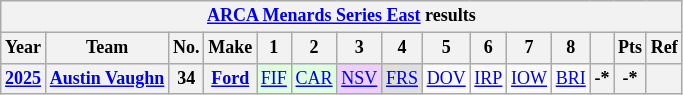<table class="wikitable" style="text-align:center; font-size:75%">
<tr>
<th colspan=21><a href='#'>ARCA Menards Series East</a> results</th>
</tr>
<tr>
<th>Year</th>
<th>Team</th>
<th>No.</th>
<th>Make</th>
<th>1</th>
<th>2</th>
<th>3</th>
<th>4</th>
<th>5</th>
<th>6</th>
<th>7</th>
<th>8</th>
<th></th>
<th>Pts</th>
<th>Ref</th>
</tr>
<tr>
<th><a href='#'>2025</a></th>
<th><a href='#'>Austin Vaughn</a></th>
<th>34</th>
<th><a href='#'>Ford</a></th>
<td style="background:#DFFFDF;"><a href='#'>FIF</a><br></td>
<td style="background:#DFFFDF;"><a href='#'>CAR</a><br></td>
<td style="background:#EFCFFF;"><a href='#'>NSV</a><br></td>
<td style="background:#DFDFDF;"><a href='#'>FRS</a><br></td>
<td><a href='#'>DOV</a></td>
<td><a href='#'>IRP</a></td>
<td><a href='#'>IOW</a></td>
<td><a href='#'>BRI</a></td>
<th>-*</th>
<th>-*</th>
<th></th>
</tr>
</table>
